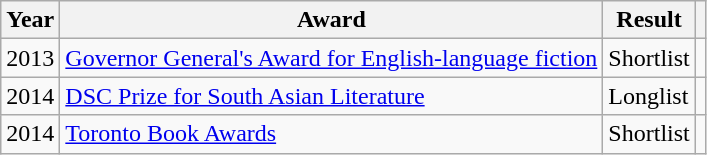<table class="wikitable">
<tr>
<th>Year</th>
<th>Award</th>
<th>Result</th>
<th></th>
</tr>
<tr>
<td>2013</td>
<td><a href='#'>Governor General's Award for English-language fiction</a></td>
<td>Shortlist</td>
<td></td>
</tr>
<tr>
<td>2014</td>
<td><a href='#'>DSC Prize for South Asian Literature</a></td>
<td>Longlist</td>
<td></td>
</tr>
<tr>
<td>2014</td>
<td><a href='#'>Toronto Book Awards</a></td>
<td>Shortlist</td>
<td></td>
</tr>
</table>
